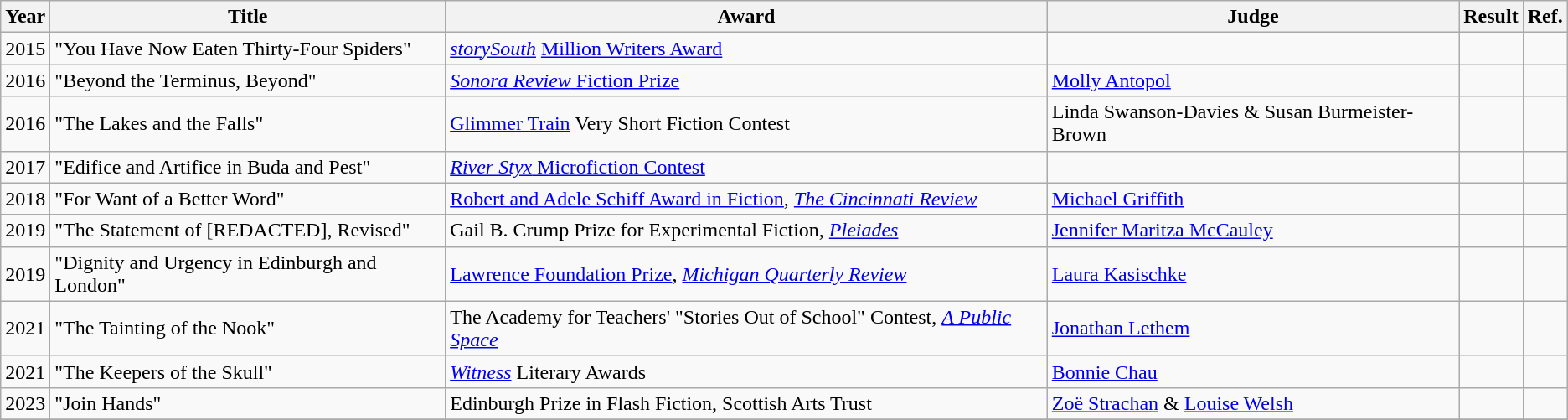<table class="wikitable sortable">
<tr>
<th>Year</th>
<th>Title</th>
<th>Award</th>
<th>Judge</th>
<th>Result</th>
<th>Ref.</th>
</tr>
<tr>
<td>2015</td>
<td>"You Have Now Eaten Thirty-Four Spiders"</td>
<td><em><a href='#'>storySouth</a></em> <a href='#'>Million Writers Award</a></td>
<td></td>
<td></td>
<td></td>
</tr>
<tr>
<td>2016</td>
<td>"Beyond the Terminus, Beyond"</td>
<td><a href='#'><em>Sonora Review</em> Fiction Prize</a></td>
<td><a href='#'>Molly Antopol</a></td>
<td></td>
<td></td>
</tr>
<tr>
<td>2016</td>
<td>"The Lakes and the Falls"</td>
<td><a href='#'>Glimmer Train</a> Very Short Fiction Contest</td>
<td>Linda Swanson-Davies & Susan Burmeister-Brown</td>
<td></td>
<td></td>
</tr>
<tr>
<td>2017</td>
<td>"Edifice and Artifice in Buda and Pest"</td>
<td><a href='#'><em>River Styx</em> Microfiction Contest</a></td>
<td></td>
<td></td>
<td></td>
</tr>
<tr>
<td>2018</td>
<td>"For Want of a Better Word"</td>
<td><a href='#'>Robert and Adele Schiff Award in Fiction</a>, <em><a href='#'>The Cincinnati Review</a></em></td>
<td><a href='#'>Michael Griffith</a></td>
<td></td>
<td></td>
</tr>
<tr>
<td>2019</td>
<td>"The Statement of [REDACTED], Revised"</td>
<td>Gail B. Crump Prize for Experimental Fiction, <a href='#'><em>Pleiades</em></a></td>
<td><a href='#'>Jennifer Maritza McCauley</a></td>
<td></td>
<td></td>
</tr>
<tr>
<td>2019</td>
<td>"Dignity and Urgency in Edinburgh and London"</td>
<td><a href='#'>Lawrence Foundation Prize</a>, <em><a href='#'>Michigan Quarterly Review</a></em></td>
<td><a href='#'>Laura Kasischke</a></td>
<td></td>
<td></td>
</tr>
<tr>
<td>2021</td>
<td>"The Tainting of the Nook"</td>
<td>The Academy for Teachers' "Stories Out of School" Contest, <em><a href='#'>A Public Space</a></em></td>
<td><a href='#'>Jonathan Lethem</a></td>
<td></td>
<td></td>
</tr>
<tr>
<td>2021</td>
<td>"The Keepers of the Skull"</td>
<td><a href='#'><em>Witness</em></a> Literary Awards</td>
<td><a href='#'>Bonnie Chau</a></td>
<td></td>
<td></td>
</tr>
<tr>
<td>2023</td>
<td>"Join Hands"</td>
<td>Edinburgh Prize in Flash Fiction, Scottish Arts Trust</td>
<td><a href='#'>Zoë Strachan</a> & <a href='#'>Louise Welsh</a></td>
<td></td>
<td></td>
</tr>
<tr>
</tr>
</table>
